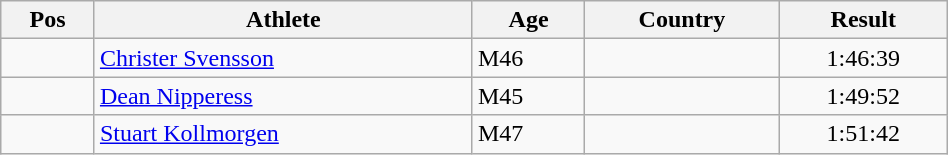<table class="wikitable"  style="text-align:center; width:50%;">
<tr>
<th>Pos</th>
<th>Athlete</th>
<th>Age</th>
<th>Country</th>
<th>Result</th>
</tr>
<tr>
<td align=center></td>
<td align=left><a href='#'>Christer Svensson</a></td>
<td align=left>M46</td>
<td align=left></td>
<td>1:46:39</td>
</tr>
<tr>
<td align=center></td>
<td align=left><a href='#'>Dean Nipperess</a></td>
<td align=left>M45</td>
<td align=left></td>
<td>1:49:52</td>
</tr>
<tr>
<td align=center></td>
<td align=left><a href='#'>Stuart Kollmorgen</a></td>
<td align=left>M47</td>
<td align=left></td>
<td>1:51:42</td>
</tr>
</table>
